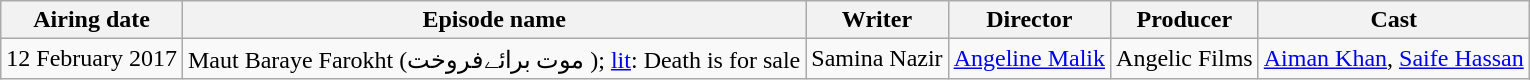<table class="wikitable plainrowheaders">
<tr>
<th>Airing date</th>
<th>Episode name</th>
<th>Writer</th>
<th>Director</th>
<th>Producer</th>
<th>Cast</th>
</tr>
<tr>
<td>12 February 2017</td>
<td>Maut Baraye Farokht (موت برائےفروخت  ); <a href='#'>lit</a>: Death is for sale</td>
<td>Samina Nazir</td>
<td><a href='#'>Angeline Malik</a></td>
<td>Angelic Films</td>
<td><a href='#'>Aiman Khan</a>, <a href='#'>Saife Hassan</a></td>
</tr>
</table>
